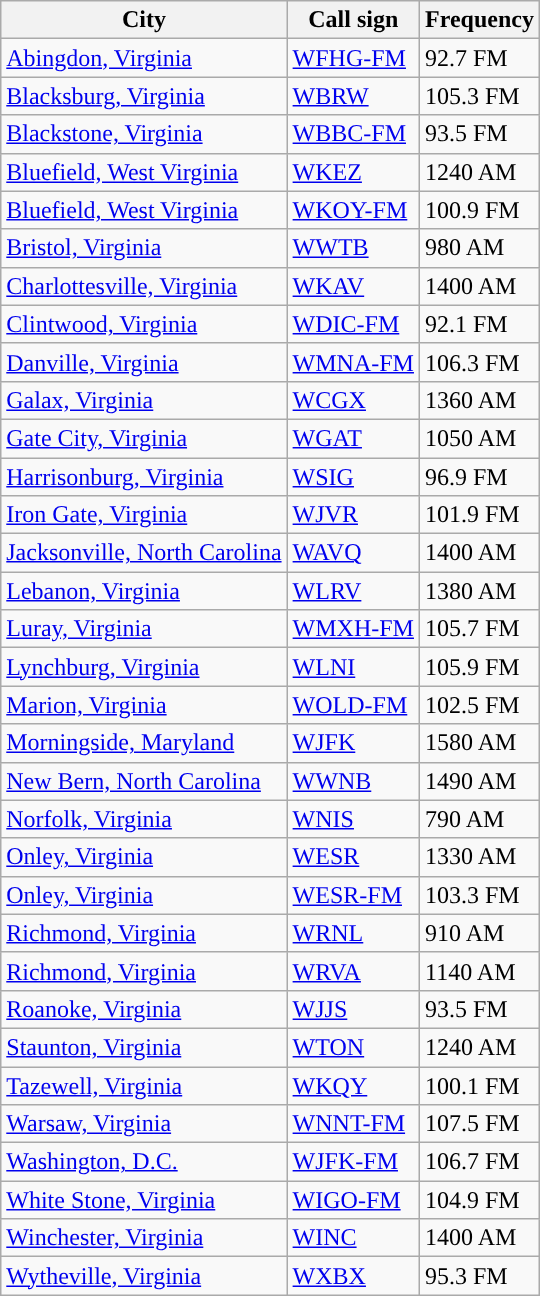<table class="wikitable">
<tr>
<th width=px>City</th>
<th width=px>Call sign</th>
<th width=px>Frequency</th>
</tr>
<tr>
<td><a href='#'>Abingdon, Virginia</a></td>
<td><a href='#'>WFHG-FM</a></td>
<td>92.7 FM</td>
</tr>
<tr>
<td><a href='#'>Blacksburg, Virginia</a></td>
<td><a href='#'>WBRW</a></td>
<td>105.3 FM</td>
</tr>
<tr>
<td><a href='#'>Blackstone, Virginia</a></td>
<td><a href='#'>WBBC-FM</a></td>
<td>93.5 FM</td>
</tr>
<tr>
<td><a href='#'>Bluefield, West Virginia</a></td>
<td><a href='#'>WKEZ</a></td>
<td>1240 AM</td>
</tr>
<tr>
<td><a href='#'>Bluefield, West Virginia</a></td>
<td><a href='#'>WKOY-FM</a></td>
<td>100.9 FM</td>
</tr>
<tr>
<td><a href='#'>Bristol, Virginia</a></td>
<td><a href='#'>WWTB</a></td>
<td>980 AM</td>
</tr>
<tr>
<td><a href='#'>Charlottesville, Virginia</a></td>
<td><a href='#'>WKAV</a></td>
<td>1400 AM</td>
</tr>
<tr>
<td><a href='#'>Clintwood, Virginia</a></td>
<td><a href='#'>WDIC-FM</a></td>
<td>92.1 FM</td>
</tr>
<tr>
<td><a href='#'>Danville, Virginia</a></td>
<td><a href='#'>WMNA-FM</a></td>
<td>106.3 FM</td>
</tr>
<tr>
<td><a href='#'>Galax, Virginia</a></td>
<td><a href='#'>WCGX</a></td>
<td>1360 AM</td>
</tr>
<tr>
<td><a href='#'>Gate City, Virginia</a></td>
<td><a href='#'>WGAT</a></td>
<td>1050 AM</td>
</tr>
<tr>
<td><a href='#'>Harrisonburg, Virginia</a></td>
<td><a href='#'>WSIG</a></td>
<td>96.9 FM</td>
</tr>
<tr>
<td><a href='#'>Iron Gate, Virginia</a></td>
<td><a href='#'>WJVR</a></td>
<td>101.9 FM</td>
</tr>
<tr>
<td><a href='#'>Jacksonville, North Carolina</a></td>
<td><a href='#'>WAVQ</a></td>
<td>1400 AM</td>
</tr>
<tr>
<td><a href='#'>Lebanon, Virginia</a></td>
<td><a href='#'>WLRV</a></td>
<td>1380 AM</td>
</tr>
<tr>
<td><a href='#'>Luray, Virginia</a></td>
<td><a href='#'>WMXH-FM</a></td>
<td>105.7 FM</td>
</tr>
<tr>
<td><a href='#'>Lynchburg, Virginia</a></td>
<td><a href='#'>WLNI</a></td>
<td>105.9 FM</td>
</tr>
<tr>
<td><a href='#'>Marion, Virginia</a></td>
<td><a href='#'>WOLD-FM</a></td>
<td>102.5 FM</td>
</tr>
<tr>
<td><a href='#'>Morningside, Maryland</a></td>
<td><a href='#'>WJFK</a></td>
<td>1580 AM</td>
</tr>
<tr>
<td><a href='#'>New Bern, North Carolina</a></td>
<td><a href='#'>WWNB</a></td>
<td>1490 AM</td>
</tr>
<tr>
<td><a href='#'>Norfolk, Virginia</a></td>
<td><a href='#'>WNIS</a></td>
<td>790 AM</td>
</tr>
<tr>
<td><a href='#'>Onley, Virginia</a></td>
<td><a href='#'>WESR</a></td>
<td>1330 AM</td>
</tr>
<tr>
<td><a href='#'>Onley, Virginia</a></td>
<td><a href='#'>WESR-FM</a></td>
<td>103.3 FM</td>
</tr>
<tr>
<td><a href='#'>Richmond, Virginia</a></td>
<td><a href='#'>WRNL</a></td>
<td>910 AM</td>
</tr>
<tr>
<td><a href='#'>Richmond, Virginia</a></td>
<td><a href='#'>WRVA</a></td>
<td>1140 AM</td>
</tr>
<tr>
<td><a href='#'>Roanoke, Virginia</a></td>
<td><a href='#'>WJJS</a></td>
<td>93.5 FM</td>
</tr>
<tr>
<td><a href='#'>Staunton, Virginia</a></td>
<td><a href='#'>WTON</a></td>
<td>1240 AM</td>
</tr>
<tr>
<td><a href='#'>Tazewell, Virginia</a></td>
<td><a href='#'>WKQY</a></td>
<td>100.1 FM</td>
</tr>
<tr>
<td><a href='#'>Warsaw, Virginia</a></td>
<td><a href='#'>WNNT-FM</a></td>
<td>107.5 FM</td>
</tr>
<tr>
<td><a href='#'>Washington, D.C.</a></td>
<td><a href='#'>WJFK-FM</a></td>
<td>106.7 FM</td>
</tr>
<tr>
<td><a href='#'>White Stone, Virginia</a></td>
<td><a href='#'>WIGO-FM</a></td>
<td>104.9 FM</td>
</tr>
<tr>
<td><a href='#'>Winchester, Virginia</a></td>
<td><a href='#'>WINC</a></td>
<td>1400 AM</td>
</tr>
<tr>
<td><a href='#'>Wytheville, Virginia</a></td>
<td><a href='#'>WXBX</a></td>
<td>95.3 FM</td>
</tr>
</table>
